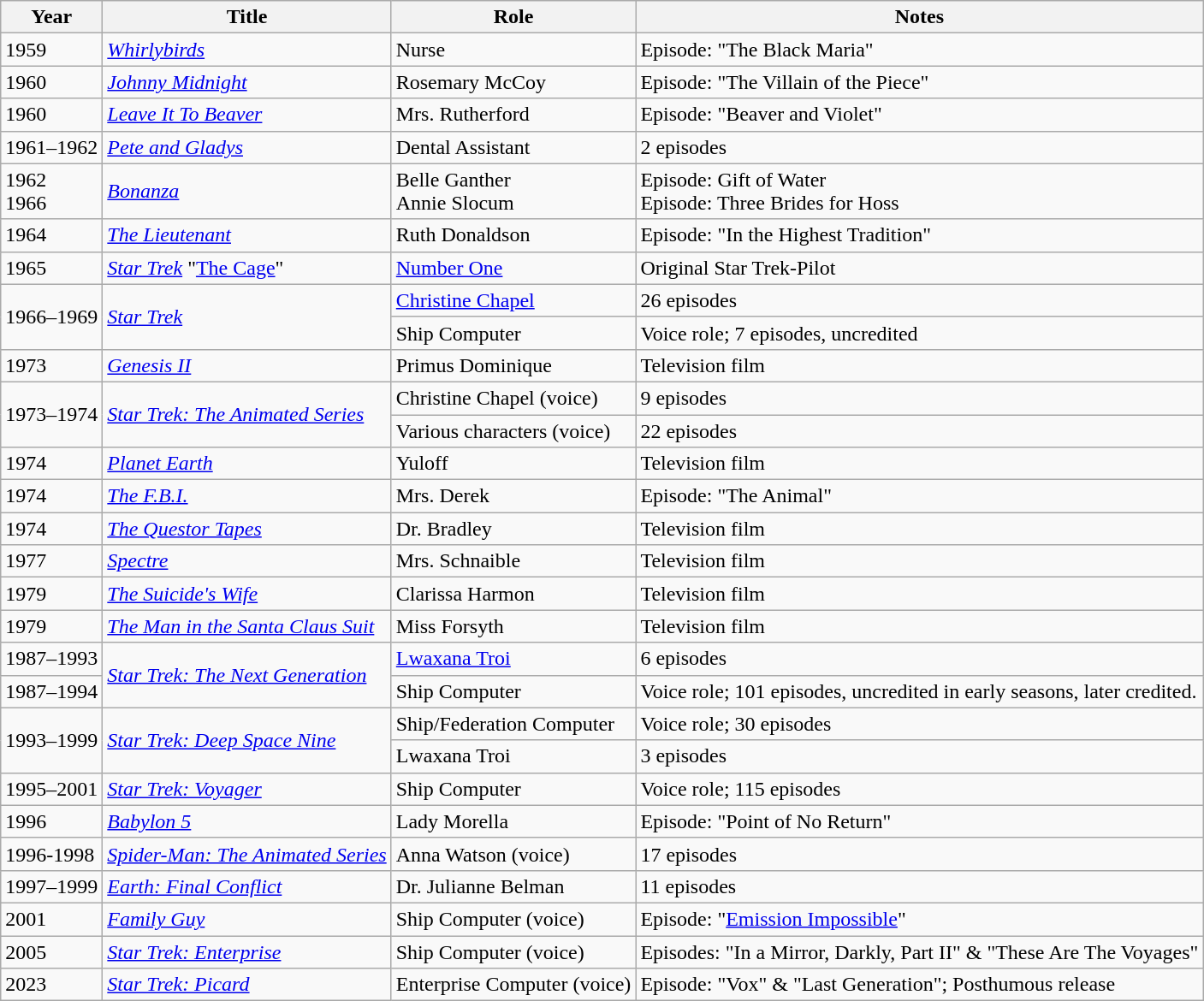<table class="wikitable sortable">
<tr>
<th>Year</th>
<th>Title</th>
<th>Role</th>
<th class="unsortable">Notes</th>
</tr>
<tr>
<td>1959</td>
<td><em><a href='#'>Whirlybirds</a></em></td>
<td>Nurse</td>
<td>Episode: "The Black Maria"</td>
</tr>
<tr>
<td>1960</td>
<td><em><a href='#'>Johnny Midnight</a></em></td>
<td>Rosemary McCoy</td>
<td>Episode: "The Villain of the Piece"</td>
</tr>
<tr>
<td>1960</td>
<td><em><a href='#'>Leave It To Beaver</a></em></td>
<td>Mrs. Rutherford</td>
<td>Episode: "Beaver and Violet"</td>
</tr>
<tr>
<td>1961–1962</td>
<td><em><a href='#'>Pete and Gladys</a></em></td>
<td>Dental Assistant</td>
<td>2 episodes</td>
</tr>
<tr>
<td>1962<br>1966</td>
<td><em><a href='#'>Bonanza</a></em></td>
<td>Belle Ganther<br>Annie Slocum</td>
<td>Episode: Gift of Water<br>Episode: Three Brides for Hoss</td>
</tr>
<tr>
<td>1964</td>
<td><em><a href='#'>The Lieutenant</a></em></td>
<td>Ruth Donaldson</td>
<td>Episode: "In the Highest Tradition"</td>
</tr>
<tr>
<td>1965</td>
<td><em><a href='#'>Star Trek</a></em> "<a href='#'>The Cage</a>"</td>
<td><a href='#'>Number One</a></td>
<td>Original Star Trek-Pilot</td>
</tr>
<tr>
<td rowspan="2">1966–1969</td>
<td rowspan="2"><em><a href='#'>Star Trek</a></em></td>
<td><a href='#'>Christine Chapel</a></td>
<td>26 episodes</td>
</tr>
<tr>
<td>Ship Computer</td>
<td>Voice role; 7 episodes, uncredited</td>
</tr>
<tr>
<td>1973</td>
<td><em><a href='#'>Genesis II</a></em></td>
<td>Primus Dominique</td>
<td>Television film</td>
</tr>
<tr>
<td rowspan="2">1973–1974</td>
<td rowspan="2"><em><a href='#'>Star Trek: The Animated Series</a></em></td>
<td>Christine Chapel (voice)</td>
<td>9 episodes</td>
</tr>
<tr>
<td>Various characters (voice)</td>
<td>22 episodes</td>
</tr>
<tr>
<td>1974</td>
<td><em><a href='#'>Planet Earth</a></em></td>
<td>Yuloff</td>
<td>Television film</td>
</tr>
<tr>
<td>1974</td>
<td><em><a href='#'>The F.B.I.</a></em></td>
<td>Mrs. Derek</td>
<td>Episode: "The Animal"</td>
</tr>
<tr>
<td>1974</td>
<td><em><a href='#'>The Questor Tapes</a></em></td>
<td>Dr. Bradley</td>
<td>Television film</td>
</tr>
<tr>
<td>1977</td>
<td><em><a href='#'>Spectre</a></em></td>
<td>Mrs. Schnaible</td>
<td>Television film</td>
</tr>
<tr>
<td>1979</td>
<td><em><a href='#'>The Suicide's Wife</a></em></td>
<td>Clarissa Harmon</td>
<td>Television film</td>
</tr>
<tr>
<td>1979</td>
<td><em><a href='#'>The Man in the Santa Claus Suit</a></em></td>
<td>Miss Forsyth</td>
<td>Television film</td>
</tr>
<tr>
<td>1987–1993</td>
<td rowspan="2"><em><a href='#'>Star Trek: The Next Generation</a></em></td>
<td><a href='#'>Lwaxana Troi</a></td>
<td>6 episodes</td>
</tr>
<tr>
<td>1987–1994</td>
<td>Ship Computer</td>
<td>Voice role; 101 episodes, uncredited in early seasons, later credited.</td>
</tr>
<tr>
<td rowspan="2">1993–1999</td>
<td rowspan="2"><em><a href='#'>Star Trek: Deep Space Nine</a></em></td>
<td>Ship/Federation Computer</td>
<td>Voice role; 30 episodes</td>
</tr>
<tr>
<td>Lwaxana Troi</td>
<td>3 episodes</td>
</tr>
<tr>
<td>1995–2001</td>
<td><em><a href='#'>Star Trek: Voyager</a></em></td>
<td>Ship Computer</td>
<td>Voice role; 115 episodes</td>
</tr>
<tr>
<td>1996</td>
<td><em><a href='#'>Babylon 5</a></em></td>
<td>Lady Morella</td>
<td>Episode: "Point of No Return"</td>
</tr>
<tr>
<td>1996-1998</td>
<td><em><a href='#'>Spider-Man: The Animated Series</a></em></td>
<td>Anna Watson (voice)</td>
<td>17 episodes</td>
</tr>
<tr>
<td>1997–1999</td>
<td><em><a href='#'>Earth: Final Conflict</a></em></td>
<td>Dr. Julianne Belman</td>
<td>11 episodes</td>
</tr>
<tr>
<td>2001</td>
<td><em><a href='#'>Family Guy</a></em></td>
<td>Ship Computer (voice)</td>
<td>Episode: "<a href='#'>Emission Impossible</a>"</td>
</tr>
<tr>
<td>2005</td>
<td><em><a href='#'>Star Trek: Enterprise</a></em></td>
<td>Ship Computer (voice)</td>
<td>Episodes: "In a Mirror, Darkly, Part II" & "These Are The Voyages"</td>
</tr>
<tr>
<td>2023</td>
<td><em><a href='#'>Star Trek: Picard</a></em></td>
<td>Enterprise Computer (voice)</td>
<td>Episode: "Vox" & "Last Generation"; Posthumous release</td>
</tr>
</table>
